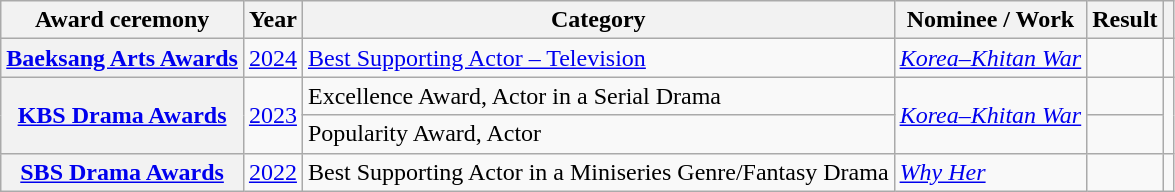<table class="wikitable sortable plainrowheaders">
<tr>
<th scope="col">Award ceremony</th>
<th scope="col">Year</th>
<th scope="col">Category</th>
<th scope="col">Nominee / Work</th>
<th scope="col">Result</th>
<th scope="col" class="unsortable"></th>
</tr>
<tr>
<th scope="row"><a href='#'>Baeksang Arts Awards</a></th>
<td style="text-align:center"><a href='#'>2024</a></td>
<td><a href='#'>Best Supporting Actor – Television</a></td>
<td><em><a href='#'>Korea–Khitan War</a></em></td>
<td></td>
<td style="text-align:center"></td>
</tr>
<tr>
<th scope="row" rowspan="2"><a href='#'>KBS Drama Awards</a></th>
<td rowspan="2" style="text-align:center"><a href='#'>2023</a></td>
<td>Excellence Award, Actor in a Serial Drama</td>
<td rowspan="2"><em><a href='#'>Korea–Khitan War</a></em></td>
<td></td>
<td rowspan="2" style="text-align:center"></td>
</tr>
<tr>
<td>Popularity Award, Actor</td>
<td></td>
</tr>
<tr>
<th scope="row"><a href='#'>SBS Drama Awards</a></th>
<td style="text-align:center"><a href='#'>2022</a></td>
<td>Best Supporting Actor in a Miniseries Genre/Fantasy Drama</td>
<td><em><a href='#'>Why Her</a></em></td>
<td></td>
<td style="text-align:center"></td>
</tr>
</table>
